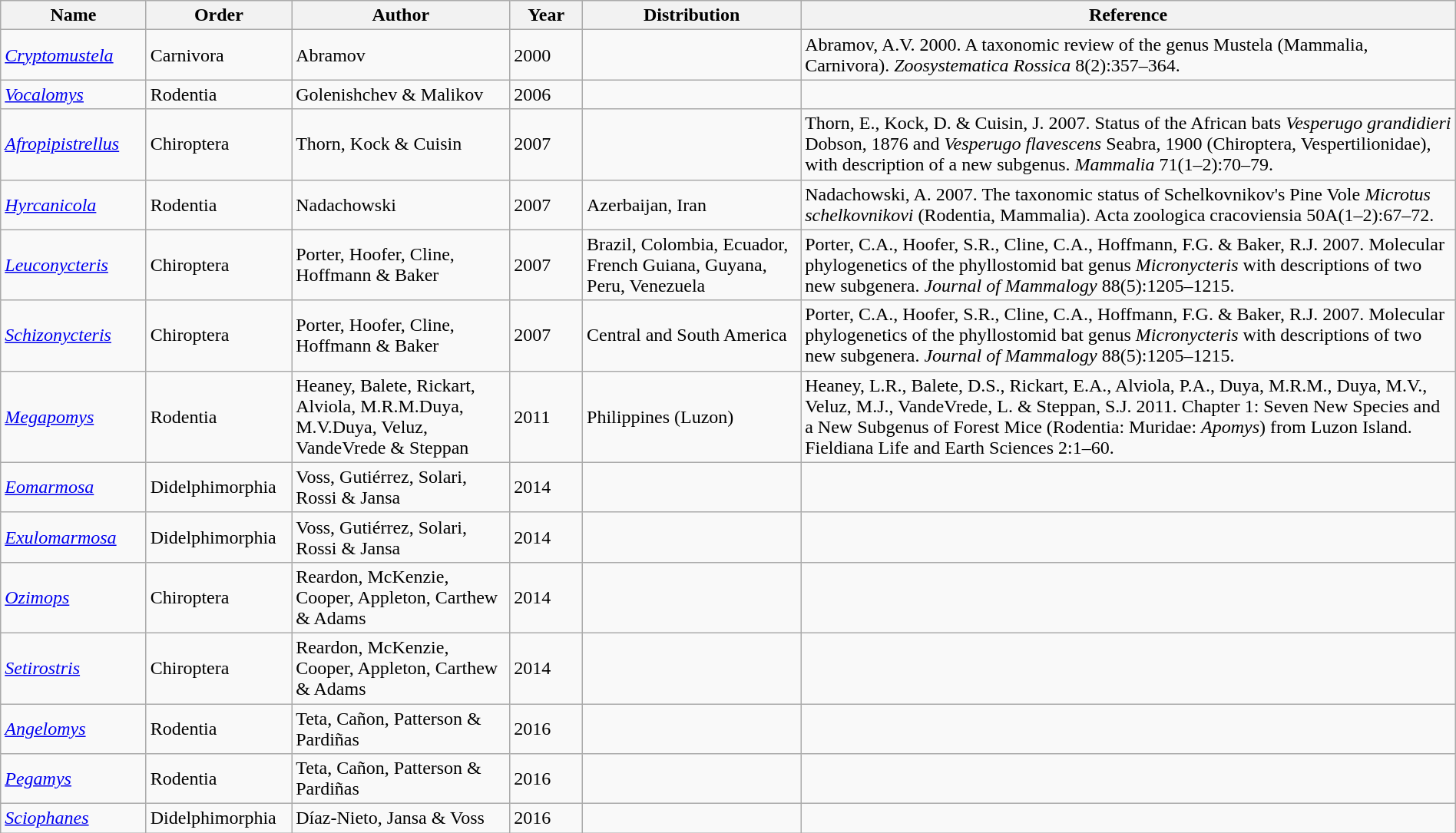<table class="wikitable sortable" width="100%" border="1" cellspacing="1" cellpadding="1">
<tr>
<th width="10%">Name</th>
<th width="10%">Order</th>
<th width="15%">Author</th>
<th width="5%">Year</th>
<th width="15%">Distribution</th>
<th width="45%">Reference</th>
</tr>
<tr>
<td><em><a href='#'>Cryptomustela</a></em></td>
<td>Carnivora</td>
<td>Abramov</td>
<td>2000</td>
<td></td>
<td>Abramov, A.V. 2000. A taxonomic review of the genus Mustela (Mammalia, Carnivora). <em>Zoosystematica Rossica</em> 8(2):357–364.</td>
</tr>
<tr>
<td><em><a href='#'>Vocalomys</a></em></td>
<td>Rodentia</td>
<td>Golenishchev & Malikov</td>
<td>2006</td>
<td></td>
<td></td>
</tr>
<tr>
<td><em><a href='#'>Afropipistrellus</a></em></td>
<td>Chiroptera</td>
<td>Thorn, Kock & Cuisin</td>
<td>2007</td>
<td></td>
<td>Thorn, E., Kock, D. & Cuisin, J. 2007. Status of the African bats <em>Vesperugo grandidieri</em> Dobson, 1876 and <em>Vesperugo flavescens</em> Seabra, 1900 (Chiroptera, Vespertilionidae), with description of a new subgenus. <em>Mammalia</em> 71(1–2):70–79.</td>
</tr>
<tr>
<td><em><a href='#'>Hyrcanicola</a></em></td>
<td>Rodentia</td>
<td>Nadachowski</td>
<td>2007</td>
<td>Azerbaijan, Iran</td>
<td>Nadachowski, A. 2007. The taxonomic status of Schelkovnikov's Pine Vole <em>Microtus schelkovnikovi</em> (Rodentia, Mammalia). Acta zoologica cracoviensia 50A(1–2):67–72. </td>
</tr>
<tr>
<td><em><a href='#'>Leuconycteris</a></em></td>
<td>Chiroptera</td>
<td>Porter, Hoofer, Cline, Hoffmann & Baker</td>
<td>2007</td>
<td>Brazil, Colombia, Ecuador, French Guiana, Guyana, Peru, Venezuela</td>
<td>Porter, C.A., Hoofer, S.R., Cline, C.A., Hoffmann, F.G. & Baker, R.J. 2007. Molecular phylogenetics of the phyllostomid bat genus <em>Micronycteris</em> with descriptions of two new subgenera. <em>Journal of Mammalogy</em> 88(5):1205–1215.</td>
</tr>
<tr>
<td><em><a href='#'>Schizonycteris</a></em></td>
<td>Chiroptera</td>
<td>Porter, Hoofer, Cline, Hoffmann & Baker</td>
<td>2007</td>
<td>Central and South America</td>
<td>Porter, C.A., Hoofer, S.R., Cline, C.A., Hoffmann, F.G. & Baker, R.J. 2007. Molecular phylogenetics of the phyllostomid bat genus <em>Micronycteris</em> with descriptions of two new subgenera. <em>Journal of Mammalogy</em> 88(5):1205–1215.</td>
</tr>
<tr>
<td><em><a href='#'>Megapomys</a></em></td>
<td>Rodentia</td>
<td>Heaney, Balete, Rickart, Alviola, M.R.M.Duya, M.V.Duya, Veluz, VandeVrede & Steppan</td>
<td>2011</td>
<td>Philippines (Luzon)</td>
<td>Heaney, L.R., Balete, D.S., Rickart, E.A., Alviola, P.A., Duya, M.R.M., Duya, M.V., Veluz, M.J., VandeVrede, L. & Steppan, S.J. 2011. Chapter 1: Seven New Species and a New Subgenus of Forest Mice (Rodentia: Muridae: <em>Apomys</em>) from Luzon Island. Fieldiana Life and Earth Sciences 2:1–60.</td>
</tr>
<tr>
<td><em><a href='#'>Eomarmosa</a></em></td>
<td>Didelphimorphia</td>
<td>Voss, Gutiérrez, Solari, Rossi & Jansa</td>
<td>2014</td>
<td></td>
<td></td>
</tr>
<tr>
<td><em><a href='#'>Exulomarmosa</a></em></td>
<td>Didelphimorphia</td>
<td>Voss, Gutiérrez, Solari, Rossi & Jansa</td>
<td>2014</td>
<td></td>
<td></td>
</tr>
<tr>
<td><em><a href='#'>Ozimops</a></em></td>
<td>Chiroptera</td>
<td>Reardon, McKenzie, Cooper, Appleton, Carthew & Adams</td>
<td>2014</td>
<td></td>
<td></td>
</tr>
<tr>
<td><em><a href='#'>Setirostris</a></em></td>
<td>Chiroptera</td>
<td>Reardon, McKenzie, Cooper, Appleton, Carthew & Adams</td>
<td>2014</td>
<td></td>
<td></td>
</tr>
<tr>
<td><em><a href='#'>Angelomys</a></em></td>
<td>Rodentia</td>
<td>Teta, Cañon, Patterson & Pardiñas</td>
<td>2016</td>
<td></td>
<td></td>
</tr>
<tr>
<td><em><a href='#'>Pegamys</a></em></td>
<td>Rodentia</td>
<td>Teta, Cañon, Patterson & Pardiñas</td>
<td>2016</td>
<td></td>
<td></td>
</tr>
<tr>
<td><em><a href='#'>Sciophanes</a></em></td>
<td>Didelphimorphia</td>
<td>Díaz-Nieto, Jansa & Voss</td>
<td>2016</td>
<td></td>
<td></td>
</tr>
</table>
